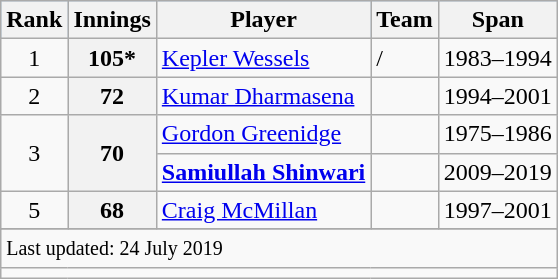<table class="wikitable plainrowheaders sortable">
<tr style="background:#9cf;">
<th>Rank</th>
<th>Innings</th>
<th>Player</th>
<th>Team</th>
<th>Span</th>
</tr>
<tr>
<td align=center>1</td>
<th>105*</th>
<td><a href='#'>Kepler Wessels</a></td>
<td>/</td>
<td>1983–1994</td>
</tr>
<tr>
<td align=center>2</td>
<th>72</th>
<td><a href='#'>Kumar Dharmasena</a></td>
<td></td>
<td>1994–2001</td>
</tr>
<tr>
<td align=center rowspan=2>3</td>
<th rowspan=2>70</th>
<td><a href='#'>Gordon Greenidge</a></td>
<td></td>
<td>1975–1986</td>
</tr>
<tr>
<td><strong><a href='#'>Samiullah Shinwari</a></strong></td>
<td></td>
<td>2009–2019</td>
</tr>
<tr>
<td align=center>5</td>
<th>68</th>
<td><a href='#'>Craig McMillan</a></td>
<td></td>
<td>1997–2001</td>
</tr>
<tr>
</tr>
<tr class=sortbottom>
<td colspan="5"><small>Last updated: 24 July 2019</small></td>
</tr>
<tr>
<td colspan="5"></td>
</tr>
</table>
